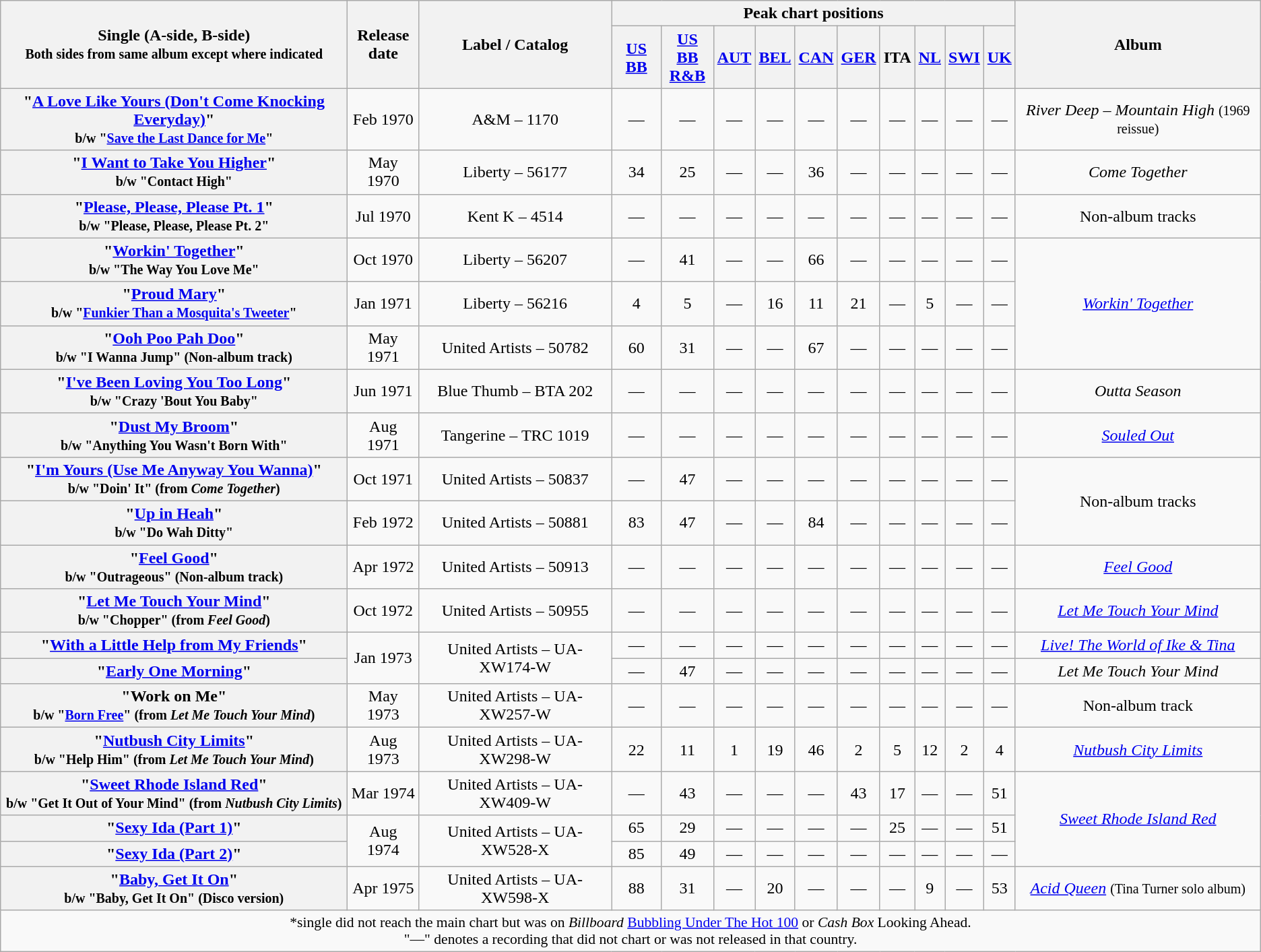<table class="wikitable plainrowheaders" style="text-align:center;">
<tr>
<th scope="col" rowspan="2">Single (A-side, B-side)<br><small>Both sides from same album except where indicated</small></th>
<th scope="col" rowspan="2">Release<br>date</th>
<th scope="col" rowspan="2">Label / Catalog</th>
<th scope="col" colspan="10">Peak chart positions</th>
<th rowspan="2">Album</th>
</tr>
<tr>
<th scope="col"><a href='#'>US BB</a><br></th>
<th scope="col"><a href='#'>US BB<br>R&B</a><br></th>
<th scope="col"><a href='#'>AUT</a><br></th>
<th scope="col"><a href='#'>BEL</a><br></th>
<th scope="col"><a href='#'>CAN</a><br></th>
<th scope="col"><a href='#'>GER</a><br></th>
<th scope="col">ITA<br></th>
<th scope="col"><a href='#'>NL</a><br></th>
<th scope="col"><a href='#'>SWI</a><br></th>
<th scope="col"><a href='#'>UK</a><br></th>
</tr>
<tr>
<th scope="row">"<a href='#'>A Love Like Yours (Don't Come Knocking Everyday)</a>"<br><small>b/w "<a href='#'>Save the Last Dance for Me</a>"</small></th>
<td>Feb 1970</td>
<td>A&M – 1170</td>
<td>—</td>
<td>—</td>
<td>—</td>
<td>—</td>
<td>—</td>
<td>—</td>
<td>—</td>
<td>—</td>
<td>—</td>
<td>—</td>
<td><em>River Deep – Mountain High</em> <small>(1969 reissue)</small></td>
</tr>
<tr>
<th scope="row">"<a href='#'>I Want to Take You Higher</a>"<br><small>b/w "Contact High"</small></th>
<td>May 1970</td>
<td>Liberty – 56177</td>
<td>34</td>
<td>25</td>
<td>—</td>
<td>—</td>
<td>36</td>
<td>—</td>
<td>—</td>
<td>—</td>
<td>—</td>
<td>—</td>
<td><em>Come Together</em></td>
</tr>
<tr>
<th scope="row">"<a href='#'>Please, Please, Please Pt. 1</a>"<br><small>b/w "Please, Please, Please Pt. 2"</small></th>
<td>Jul 1970</td>
<td>Kent K – 4514</td>
<td>—</td>
<td>—</td>
<td>—</td>
<td>—</td>
<td>—</td>
<td>—</td>
<td>—</td>
<td>—</td>
<td>—</td>
<td>—</td>
<td>Non-album tracks</td>
</tr>
<tr>
<th scope="row">"<a href='#'>Workin' Together</a>"<br><small>b/w "The Way You Love Me"</small></th>
<td>Oct 1970</td>
<td>Liberty – 56207</td>
<td>—</td>
<td>41</td>
<td>—</td>
<td>—</td>
<td>66</td>
<td>—</td>
<td>—</td>
<td>—</td>
<td>—</td>
<td>—</td>
<td rowspan="3"><em><a href='#'>Workin' Together</a></em></td>
</tr>
<tr>
<th scope="row">"<a href='#'>Proud Mary</a>"<br><small>b/w "<a href='#'>Funkier Than a Mosquita's Tweeter</a>"</small></th>
<td>Jan 1971</td>
<td>Liberty – 56216</td>
<td>4</td>
<td>5</td>
<td>—</td>
<td>16</td>
<td>11</td>
<td>21</td>
<td>—</td>
<td>5</td>
<td>—</td>
<td>—</td>
</tr>
<tr>
<th scope="row">"<a href='#'>Ooh Poo Pah Doo</a>"<br><small>b/w "I Wanna Jump" (Non-album track)</small></th>
<td>May 1971</td>
<td>United Artists – 50782</td>
<td>60</td>
<td>31</td>
<td>—</td>
<td>—</td>
<td>67</td>
<td>—</td>
<td>—</td>
<td>—</td>
<td>—</td>
<td>—</td>
</tr>
<tr>
<th scope="row">"<a href='#'>I've Been Loving You Too Long</a>"<br><small>b/w "Crazy 'Bout You Baby"</small></th>
<td>Jun 1971</td>
<td>Blue Thumb – BTA 202</td>
<td>—</td>
<td>—</td>
<td>—</td>
<td>—</td>
<td>—</td>
<td>—</td>
<td>—</td>
<td>—</td>
<td>—</td>
<td>—</td>
<td><em>Outta Season</em></td>
</tr>
<tr>
<th scope="row">"<a href='#'>Dust My Broom</a>"<br><small>b/w "Anything You Wasn't Born With"</small></th>
<td>Aug 1971</td>
<td>Tangerine – TRC 1019</td>
<td>—</td>
<td>—</td>
<td>—</td>
<td>—</td>
<td>—</td>
<td>—</td>
<td>—</td>
<td>—</td>
<td>—</td>
<td>—</td>
<td><em><a href='#'>Souled Out</a></em></td>
</tr>
<tr>
<th scope="row">"<a href='#'>I'm Yours (Use Me Anyway You Wanna)</a>"<br><small>b/w "Doin' It" (from <em>Come Together</em>)</small></th>
<td>Oct 1971</td>
<td>United Artists – 50837</td>
<td>—</td>
<td>47</td>
<td>—</td>
<td>—</td>
<td>—</td>
<td>—</td>
<td>—</td>
<td>—</td>
<td>—</td>
<td>—</td>
<td rowspan="2">Non-album tracks</td>
</tr>
<tr>
<th scope="row">"<a href='#'>Up in Heah</a>"<br><small>b/w "Do Wah Ditty"</small></th>
<td>Feb 1972</td>
<td>United Artists – 50881</td>
<td>83</td>
<td>47</td>
<td>—</td>
<td>—</td>
<td>84</td>
<td>—</td>
<td>—</td>
<td>—</td>
<td>—</td>
<td>—</td>
</tr>
<tr>
<th scope="row">"<a href='#'>Feel Good</a>"<br><small>b/w "Outrageous" (Non-album track)</small></th>
<td>Apr 1972</td>
<td>United Artists – 50913</td>
<td>—</td>
<td>—</td>
<td>—</td>
<td>—</td>
<td>—</td>
<td>—</td>
<td>—</td>
<td>—</td>
<td>—</td>
<td>—</td>
<td><em><a href='#'>Feel Good</a></em></td>
</tr>
<tr>
<th scope="row">"<a href='#'>Let Me Touch Your Mind</a>"<br><small>b/w "Chopper" (from <em>Feel Good</em>)</small></th>
<td>Oct 1972</td>
<td>United Artists – 50955</td>
<td>—</td>
<td>—</td>
<td>—</td>
<td>—</td>
<td>—</td>
<td>—</td>
<td>—</td>
<td>—</td>
<td>—</td>
<td>—</td>
<td><em><a href='#'>Let Me Touch Your Mind</a></em></td>
</tr>
<tr>
<th scope="row">"<a href='#'>With a Little Help from My Friends</a>"</th>
<td rowspan="2">Jan 1973</td>
<td rowspan="2">United Artists – UA-XW174-W</td>
<td>—</td>
<td>—</td>
<td>—</td>
<td>—</td>
<td>—</td>
<td>—</td>
<td>—</td>
<td>—</td>
<td>—</td>
<td>—</td>
<td><em><a href='#'>Live! The World of Ike & Tina</a></em></td>
</tr>
<tr>
<th scope="row">"<a href='#'>Early One Morning</a>"</th>
<td>—</td>
<td>47</td>
<td>—</td>
<td>—</td>
<td>—</td>
<td>—</td>
<td>—</td>
<td>—</td>
<td>—</td>
<td>—</td>
<td><em>Let Me Touch Your Mind</em></td>
</tr>
<tr>
<th scope="row">"Work on Me"<br><small>b/w "<a href='#'>Born Free</a>" (from <em>Let Me Touch Your Mind</em>)</small></th>
<td>May 1973</td>
<td>United Artists – UA-XW257-W</td>
<td>—</td>
<td>—</td>
<td>—</td>
<td>—</td>
<td>—</td>
<td>—</td>
<td>—</td>
<td>—</td>
<td>—</td>
<td>—</td>
<td>Non-album track</td>
</tr>
<tr>
<th scope="row">"<a href='#'>Nutbush City Limits</a>"<br><small>b/w "Help Him" (from <em>Let Me Touch Your Mind</em>)</small></th>
<td>Aug 1973</td>
<td>United Artists – UA-XW298-W</td>
<td>22</td>
<td>11</td>
<td>1</td>
<td>19</td>
<td>46</td>
<td>2</td>
<td>5</td>
<td>12</td>
<td>2</td>
<td>4</td>
<td><em><a href='#'>Nutbush City Limits</a></em></td>
</tr>
<tr>
<th scope="row">"<a href='#'>Sweet Rhode Island Red</a>"<br><small>b/w "Get It Out of Your Mind" (from <em>Nutbush City Limits</em>)</small></th>
<td>Mar 1974</td>
<td>United Artists – UA-XW409-W</td>
<td>—</td>
<td>43</td>
<td>—</td>
<td>—</td>
<td>—</td>
<td>43</td>
<td>17</td>
<td>—</td>
<td>—</td>
<td>51</td>
<td rowspan="3"><em><a href='#'>Sweet Rhode Island Red</a></em></td>
</tr>
<tr>
<th scope="row">"<a href='#'>Sexy Ida (Part 1)</a>"</th>
<td rowspan="2">Aug 1974</td>
<td rowspan="2">United Artists – UA-XW528-X</td>
<td>65</td>
<td>29</td>
<td>—</td>
<td>—</td>
<td>—</td>
<td>—</td>
<td>25</td>
<td>—</td>
<td>—</td>
<td>51</td>
</tr>
<tr>
<th scope="row">"<a href='#'>Sexy Ida (Part 2)</a>"</th>
<td>85</td>
<td>49</td>
<td>—</td>
<td>—</td>
<td>—</td>
<td>—</td>
<td>—</td>
<td>—</td>
<td>—</td>
<td>—</td>
</tr>
<tr>
<th scope="row">"<a href='#'>Baby, Get It On</a>"<br><small>b/w "Baby, Get It On" (Disco version)</small></th>
<td>Apr 1975</td>
<td>United Artists – UA-XW598-X</td>
<td>88</td>
<td>31</td>
<td>—</td>
<td>20</td>
<td>—</td>
<td>—</td>
<td>—</td>
<td>9</td>
<td>—</td>
<td>53</td>
<td><em><a href='#'>Acid Queen</a></em> <small>(Tina Turner solo album)</small></td>
</tr>
<tr>
<td colspan="18" style="text-align:center; font-size:90%;">*single did not reach the main chart but was on <em>Billboard</em> <a href='#'>Bubbling Under The Hot 100</a> or <em>Cash Box</em> Looking Ahead.<br>"—" denotes a recording that did not chart or was not released in that country.</td>
</tr>
</table>
